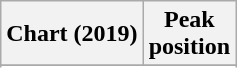<table class="wikitable sortable plainrowheaders" style="text-align:center">
<tr>
<th scope="col">Chart (2019)</th>
<th scope="col">Peak<br>position</th>
</tr>
<tr>
</tr>
<tr>
</tr>
</table>
